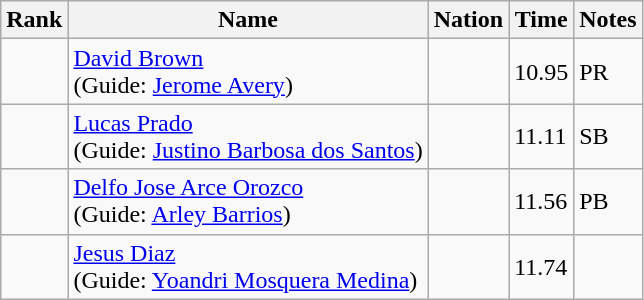<table class="wikitable sortable">
<tr>
<th>Rank</th>
<th>Name</th>
<th>Nation</th>
<th>Time</th>
<th>Notes</th>
</tr>
<tr>
<td></td>
<td><a href='#'>David Brown</a><br>(Guide: <a href='#'>Jerome Avery</a>)</td>
<td></td>
<td>10.95</td>
<td>PR</td>
</tr>
<tr>
<td></td>
<td><a href='#'>Lucas Prado</a><br>(Guide: <a href='#'>Justino Barbosa dos Santos</a>)</td>
<td></td>
<td>11.11</td>
<td>SB</td>
</tr>
<tr>
<td></td>
<td><a href='#'>Delfo Jose Arce Orozco</a><br>(Guide: <a href='#'>Arley Barrios</a>)</td>
<td></td>
<td>11.56</td>
<td>PB</td>
</tr>
<tr>
<td></td>
<td><a href='#'>Jesus Diaz</a><br>(Guide: <a href='#'>Yoandri Mosquera Medina</a>)</td>
<td></td>
<td>11.74</td>
<td></td>
</tr>
</table>
